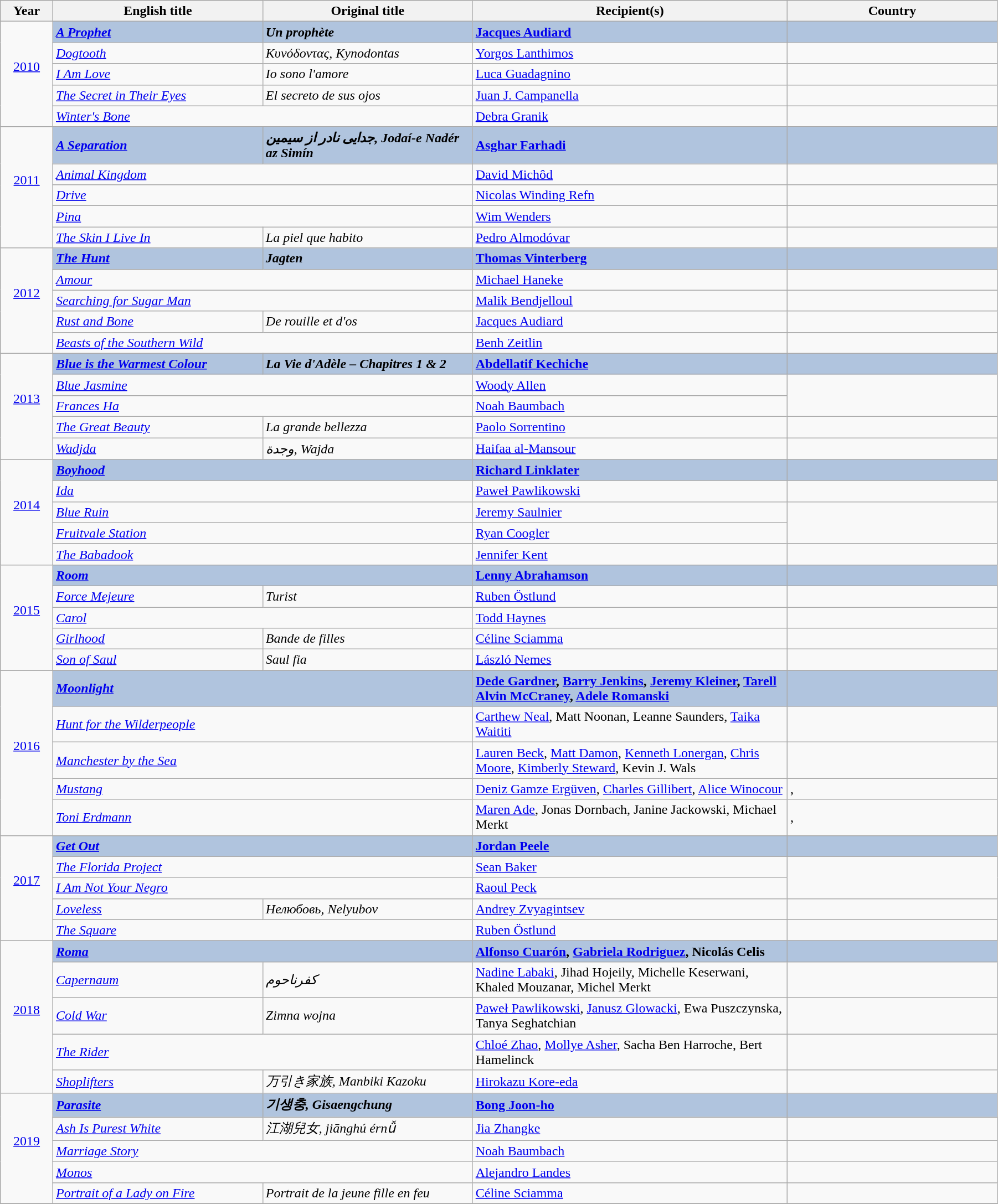<table class="wikitable" width="95%" cellpadding="5">
<tr>
<th width="5%">Year</th>
<th width="20%">English title</th>
<th width="20%">Original title</th>
<th width="30%">Recipient(s)</th>
<th width="20%">Country</th>
</tr>
<tr>
<td rowspan="5" style="text-align:center;"><a href='#'>2010</a><br><br></td>
<td style="background:#B0C4DE"><strong><em><a href='#'>A Prophet</a></em></strong></td>
<td style="background:#B0C4DE"><strong><em>Un prophète</em></strong></td>
<td style="background:#B0C4DE"><strong><a href='#'>Jacques Audiard</a></strong></td>
<td style="background:#B0C4DE"><strong></strong></td>
</tr>
<tr>
<td><em><a href='#'>Dogtooth</a></em></td>
<td><em>Κυνόδοντας, Kynodontas</em></td>
<td><a href='#'>Yorgos Lanthimos</a></td>
<td></td>
</tr>
<tr>
<td><em><a href='#'>I Am Love</a></em></td>
<td><em>Io sono l'amore</em></td>
<td><a href='#'>Luca Guadagnino</a></td>
<td></td>
</tr>
<tr>
<td><em><a href='#'>The Secret in Their Eyes</a></em></td>
<td><em>El secreto de sus ojos</em></td>
<td><a href='#'>Juan J. Campanella</a></td>
<td></td>
</tr>
<tr>
<td colspan="2"><em><a href='#'>Winter's Bone</a></em></td>
<td><a href='#'>Debra Granik</a></td>
<td></td>
</tr>
<tr>
<td rowspan="5" style="text-align:center;"><a href='#'>2011</a><br><br></td>
<td style="background:#B0C4DE"><strong><em><a href='#'>A Separation</a></em></strong></td>
<td style="background:#B0C4DE"><strong><em>جدایی نادر از سیمین, Jodaí-e Nadér az Simín</em></strong></td>
<td style="background:#B0C4DE"><strong><a href='#'>Asghar Farhadi</a></strong></td>
<td style="background:#B0C4DE"><strong></strong></td>
</tr>
<tr>
<td colspan="2"><em><a href='#'>Animal Kingdom</a></em></td>
<td><a href='#'>David Michôd</a></td>
<td></td>
</tr>
<tr>
<td colspan="2"><em><a href='#'>Drive</a></em></td>
<td><a href='#'>Nicolas Winding Refn</a></td>
<td></td>
</tr>
<tr>
<td colspan="2"><em><a href='#'>Pina</a></em></td>
<td><a href='#'>Wim Wenders</a></td>
<td></td>
</tr>
<tr>
<td><em><a href='#'>The Skin I Live In</a></em></td>
<td><em>La piel que habito</em></td>
<td><a href='#'>Pedro Almodóvar</a></td>
<td></td>
</tr>
<tr>
<td rowspan="5" style="text-align:center;"><a href='#'>2012</a><br><br></td>
<td style="background:#B0C4DE"><strong><em><a href='#'>The Hunt</a></em></strong></td>
<td style="background:#B0C4DE"><strong><em>Jagten</em></strong></td>
<td style="background:#B0C4DE"><strong><a href='#'>Thomas Vinterberg</a></strong></td>
<td style="background:#B0C4DE"><strong></strong></td>
</tr>
<tr>
<td colspan="2"><em><a href='#'>Amour</a></em></td>
<td><a href='#'>Michael Haneke</a></td>
<td></td>
</tr>
<tr>
<td colspan="2"><em><a href='#'>Searching for Sugar Man</a></em></td>
<td><a href='#'>Malik Bendjelloul</a></td>
<td></td>
</tr>
<tr>
<td><em><a href='#'>Rust and Bone</a></em></td>
<td><em>De rouille et d'os</em></td>
<td><a href='#'>Jacques Audiard</a></td>
<td></td>
</tr>
<tr>
<td colspan="2"><em><a href='#'>Beasts of the Southern Wild</a></em></td>
<td><a href='#'>Benh Zeitlin</a></td>
<td></td>
</tr>
<tr>
<td rowspan="5" style="text-align:center;"><a href='#'>2013</a><br><br></td>
<td style="background:#B0C4DE"><strong><em><a href='#'>Blue is the Warmest Colour</a></em></strong></td>
<td style="background:#B0C4DE"><strong><em>La Vie d'Adèle – Chapitres 1 & 2</em></strong></td>
<td style="background:#B0C4DE"><strong><a href='#'>Abdellatif Kechiche</a></strong></td>
<td style="background:#B0C4DE"><strong></strong></td>
</tr>
<tr>
<td colspan="2"><em><a href='#'>Blue Jasmine</a></em></td>
<td><a href='#'>Woody Allen</a></td>
<td rowspan="2"></td>
</tr>
<tr>
<td colspan="2"><em><a href='#'>Frances Ha</a></em></td>
<td><a href='#'>Noah Baumbach</a></td>
</tr>
<tr>
<td><em><a href='#'>The Great Beauty</a></em></td>
<td><em>La grande bellezza</em></td>
<td><a href='#'>Paolo Sorrentino</a></td>
<td></td>
</tr>
<tr>
<td><em><a href='#'>Wadjda</a></em></td>
<td><em>وجدة, Wajda</em></td>
<td><a href='#'>Haifaa al-Mansour</a></td>
<td></td>
</tr>
<tr>
<td rowspan="5" style="text-align:center;"><a href='#'>2014</a><br><br></td>
<td colspan="2" style="background:#B0C4DE"><strong><em><a href='#'>Boyhood</a></em></strong></td>
<td style="background:#B0C4DE"><strong><a href='#'>Richard Linklater</a></strong></td>
<td style="background:#B0C4DE"><strong></strong></td>
</tr>
<tr>
<td colspan="2"><em><a href='#'>Ida</a></em></td>
<td><a href='#'>Paweł Pawlikowski</a></td>
<td></td>
</tr>
<tr>
<td colspan="2"><em><a href='#'>Blue Ruin</a></em></td>
<td><a href='#'>Jeremy Saulnier</a></td>
<td rowspan="2"></td>
</tr>
<tr>
<td colspan="2"><em><a href='#'>Fruitvale Station</a></em></td>
<td><a href='#'>Ryan Coogler</a></td>
</tr>
<tr>
<td colspan="2"><em><a href='#'>The Babadook</a></em></td>
<td><a href='#'>Jennifer Kent</a></td>
<td></td>
</tr>
<tr>
<td rowspan="5" style="text-align:center;"><a href='#'>2015</a><br><br></td>
<td colspan="2" style="background:#B0C4DE"><strong><em><a href='#'>Room</a></em></strong></td>
<td style="background:#B0C4DE"><strong><a href='#'>Lenny Abrahamson</a></strong></td>
<td style="background:#B0C4DE"><strong></strong></td>
</tr>
<tr>
<td><em><a href='#'>Force Mejeure</a></em></td>
<td><em>Turist</em></td>
<td><a href='#'>Ruben Östlund</a></td>
<td></td>
</tr>
<tr>
<td colspan="2"><em><a href='#'>Carol</a></em></td>
<td><a href='#'>Todd Haynes</a></td>
<td></td>
</tr>
<tr>
<td><em><a href='#'>Girlhood</a></em></td>
<td><em>Bande de filles</em></td>
<td><a href='#'>Céline Sciamma</a></td>
<td></td>
</tr>
<tr>
<td><em><a href='#'>Son of Saul</a></em></td>
<td><em>Saul fia</em></td>
<td><a href='#'>László Nemes</a></td>
<td></td>
</tr>
<tr>
<td rowspan="5" style="text-align:center;"><a href='#'>2016</a><br><br></td>
<td colspan="2" style="background:#B0C4DE"><strong><em><a href='#'>Moonlight</a></em></strong></td>
<td style="background:#B0C4DE"><strong><a href='#'>Dede Gardner</a>, <a href='#'>Barry Jenkins</a>, <a href='#'>Jeremy Kleiner</a>, <a href='#'>Tarell Alvin McCraney</a>, <a href='#'>Adele Romanski</a></strong></td>
<td style="background:#B0C4DE"><strong></strong></td>
</tr>
<tr>
<td colspan="2"><em><a href='#'>Hunt for the Wilderpeople</a></em></td>
<td><a href='#'>Carthew Neal</a>, Matt Noonan, Leanne Saunders, <a href='#'>Taika Waititi</a></td>
<td></td>
</tr>
<tr>
<td colspan="2"><em><a href='#'>Manchester by the Sea</a></em></td>
<td><a href='#'>Lauren Beck</a>, <a href='#'>Matt Damon</a>, <a href='#'>Kenneth Lonergan</a>, <a href='#'>Chris Moore</a>, <a href='#'>Kimberly Steward</a>, Kevin J. Wals</td>
<td></td>
</tr>
<tr>
<td colspan="2"><em><a href='#'>Mustang</a></em></td>
<td><a href='#'>Deniz Gamze Ergüven</a>, <a href='#'>Charles Gillibert</a>, <a href='#'>Alice Winocour</a></td>
<td>, </td>
</tr>
<tr>
<td colspan="2"><em><a href='#'>Toni Erdmann</a></em></td>
<td><a href='#'>Maren Ade</a>, Jonas Dornbach, Janine Jackowski, Michael Merkt</td>
<td>, </td>
</tr>
<tr>
<td rowspan="5" style="text-align:center;"><a href='#'>2017</a> <br><br></td>
<td colspan="2" style="background:#B0C4DE"><strong><em><a href='#'>Get Out</a></em></strong></td>
<td style="background:#B0C4DE"><strong><a href='#'>Jordan Peele</a></strong></td>
<td style="background:#B0C4DE"><strong></strong></td>
</tr>
<tr>
<td colspan="2"><em><a href='#'>The Florida Project</a></em></td>
<td><a href='#'>Sean Baker</a></td>
<td rowspan="2"></td>
</tr>
<tr>
<td colspan="2"><em><a href='#'>I Am Not Your Negro</a></em></td>
<td><a href='#'>Raoul Peck</a></td>
</tr>
<tr>
<td><em><a href='#'>Loveless</a></em></td>
<td><em>Нелюбовь, Nelyubov</em></td>
<td><a href='#'>Andrey Zvyagintsev</a></td>
<td></td>
</tr>
<tr>
<td colspan="2"><em><a href='#'>The Square</a></em></td>
<td><a href='#'>Ruben Östlund</a></td>
<td></td>
</tr>
<tr>
<td rowspan="5" style="text-align:center;"><a href='#'>2018</a> <br><br></td>
<td colspan="2" style="background:#B0C4DE"><strong><em><a href='#'>Roma</a></em></strong></td>
<td style="background:#B0C4DE"><strong><a href='#'>Alfonso Cuarón</a>, <a href='#'>Gabriela Rodriguez</a>, Nicolás Celis</strong></td>
<td style="background:#B0C4DE"><strong></strong></td>
</tr>
<tr>
<td><em><a href='#'>Capernaum</a></em></td>
<td><em>كفرناحوم</em></td>
<td><a href='#'>Nadine Labaki</a>, Jihad Hojeily, Michelle Keserwani, Khaled Mouzanar, Michel Merkt</td>
<td></td>
</tr>
<tr>
<td><em><a href='#'>Cold War</a></em></td>
<td><em>Zimna wojna</em></td>
<td><a href='#'>Paweł Pawlikowski</a>, <a href='#'>Janusz Glowacki</a>, Ewa Puszczynska, Tanya Seghatchian</td>
<td></td>
</tr>
<tr>
<td colspan="2"><em><a href='#'>The Rider</a></em></td>
<td><a href='#'>Chloé Zhao</a>, <a href='#'>Mollye Asher</a>, Sacha Ben Harroche, Bert Hamelinck</td>
<td></td>
</tr>
<tr>
<td><em><a href='#'>Shoplifters</a></em></td>
<td><em>万引き家族, Manbiki Kazoku</em></td>
<td><a href='#'>Hirokazu Kore-eda</a></td>
<td></td>
</tr>
<tr>
<td rowspan="5" style="text-align:center;"><a href='#'>2019</a> <br><br></td>
<td style="background:#B0C4DE"><strong><em><a href='#'>Parasite</a></em></strong></td>
<td style="background:#B0C4DE"><strong><em>기생충, Gisaengchung</em></strong></td>
<td style="background:#B0C4DE"><strong><a href='#'>Bong Joon-ho</a></strong></td>
<td style="background:#B0C4DE"><strong></strong></td>
</tr>
<tr>
<td><em><a href='#'>Ash Is Purest White</a></em></td>
<td><em>江湖兒女, jiānghú érnǚ</em></td>
<td><a href='#'>Jia Zhangke</a></td>
<td></td>
</tr>
<tr>
<td colspan="2"><em><a href='#'>Marriage Story</a></em></td>
<td><a href='#'>Noah Baumbach</a></td>
<td></td>
</tr>
<tr>
<td colspan="2"><em><a href='#'>Monos</a></em></td>
<td><a href='#'>Alejandro Landes</a></td>
<td></td>
</tr>
<tr>
<td><em><a href='#'>Portrait of a Lady on Fire</a></em></td>
<td><em>Portrait de la jeune fille en feu</em></td>
<td><a href='#'>Céline Sciamma</a></td>
<td></td>
</tr>
<tr>
</tr>
</table>
